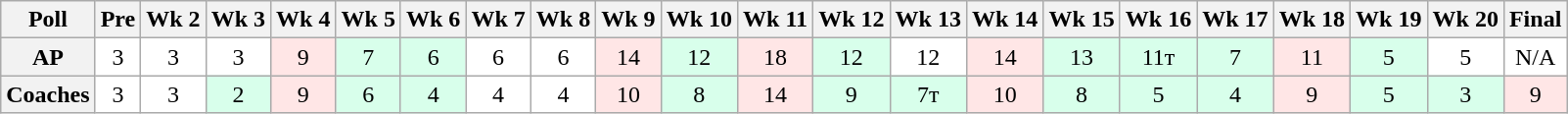<table class="wikitable" style="white-space:nowrap;text-align:center;">
<tr>
<th>Poll</th>
<th>Pre</th>
<th>Wk 2</th>
<th>Wk 3</th>
<th>Wk 4</th>
<th>Wk 5</th>
<th>Wk 6</th>
<th>Wk 7</th>
<th>Wk 8</th>
<th>Wk 9</th>
<th>Wk 10</th>
<th>Wk 11</th>
<th>Wk 12</th>
<th>Wk 13</th>
<th>Wk 14</th>
<th>Wk 15</th>
<th>Wk 16</th>
<th>Wk 17</th>
<th>Wk 18</th>
<th>Wk 19</th>
<th>Wk 20</th>
<th>Final</th>
</tr>
<tr>
<th>AP</th>
<td style="background:#FFF;">3</td>
<td style="background:#FFF;">3</td>
<td style="background:#FFF;">3</td>
<td style="background:#FFE6E6;">9</td>
<td style="background:#D8FFEB;">7</td>
<td style="background:#D8FFEB;">6</td>
<td style="background:#FFF;">6</td>
<td style="background:#FFF;">6</td>
<td style="background:#FFE6E6;">14</td>
<td style="background:#D8FFEB;">12</td>
<td style="background:#FFE6E6;">18</td>
<td style="background:#D8FFEB;">12</td>
<td style="background:#FFF;">12</td>
<td style="background:#FFE6E6;">14</td>
<td style="background:#D8FFEB;">13</td>
<td style="background:#D8FFEB;">11т</td>
<td style="background:#D8FFEB;">7</td>
<td style="background:#FFE6E6;">11</td>
<td style="background:#D8FFEB;">5</td>
<td style="background:#FFF;">5</td>
<td style="background:#FFF;">N/A</td>
</tr>
<tr>
<th>Coaches</th>
<td style="background:#FFF;">3</td>
<td style="background:#FFF;">3</td>
<td style="background:#D8FFEB;">2</td>
<td style="background:#FFE6E6;">9</td>
<td style="background:#D8FFEB;">6</td>
<td style="background:#D8FFEB;">4</td>
<td style="background:#FFF;">4</td>
<td style="background:#FFF;">4</td>
<td style="background:#FFE6E6;">10</td>
<td style="background:#D8FFEB;">8</td>
<td style="background:#FFE6E6;">14</td>
<td style="background:#D8FFEB;">9</td>
<td style="background:#D8FFEB;">7т</td>
<td style="background:#FFE6E6;">10</td>
<td style="background:#D8FFEB;">8</td>
<td style="background:#D8FFEB;">5</td>
<td style="background:#D8FFEB;">4</td>
<td style="background:#FFE6E6;">9</td>
<td style="background:#D8FFEB;">5</td>
<td style="background:#D8FFEB;">3</td>
<td style="background:#FFE6E6;">9</td>
</tr>
</table>
